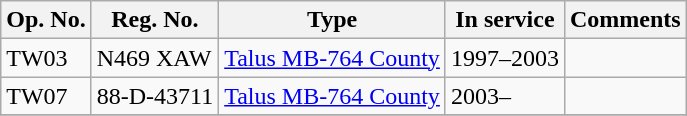<table class="wikitable">
<tr>
<th>Op. No.</th>
<th>Reg. No.</th>
<th>Type</th>
<th>In service</th>
<th>Comments</th>
</tr>
<tr>
<td>TW03</td>
<td>N469 XAW</td>
<td><a href='#'>Talus MB-764 County</a></td>
<td>1997–2003</td>
<td></td>
</tr>
<tr>
<td>TW07</td>
<td>88-D-43711</td>
<td><a href='#'>Talus MB-764 County</a></td>
<td>2003–</td>
<td></td>
</tr>
<tr>
</tr>
</table>
